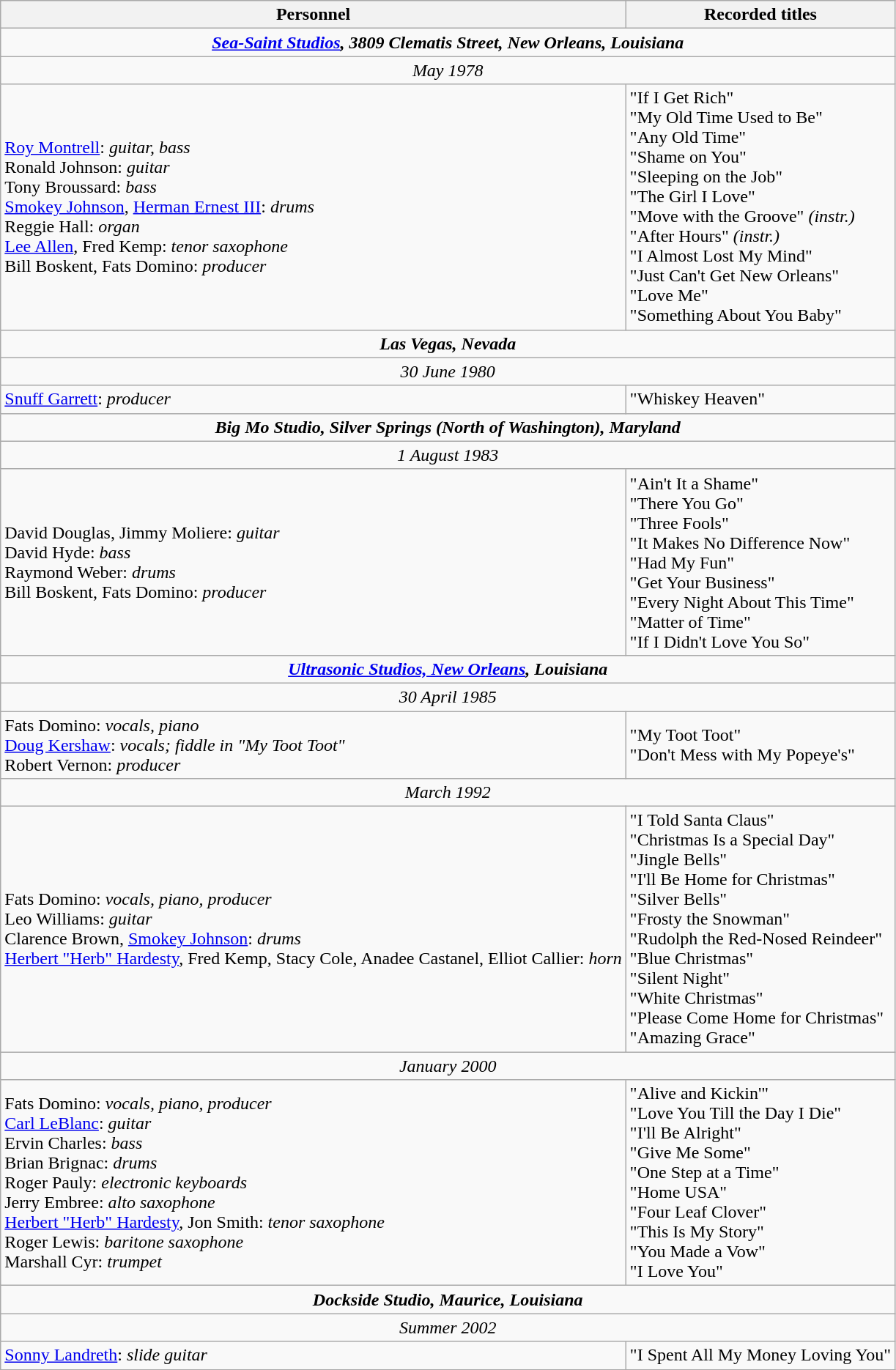<table class="wikitable">
<tr>
<th>Personnel</th>
<th>Recorded titles</th>
</tr>
<tr>
<td colspan="2" align=center><strong><em><a href='#'>Sea-Saint Studios</a>, 3809 Clematis Street, New Orleans, Louisiana</em></strong></td>
</tr>
<tr>
<td colspan="2" align=center><em>May 1978</em></td>
</tr>
<tr>
<td><a href='#'>Roy Montrell</a>: <em>guitar, bass</em><br>Ronald Johnson: <em>guitar</em><br>Tony Broussard: <em>bass</em><br><a href='#'>Smokey Johnson</a>, <a href='#'>Herman Ernest III</a>: <em>drums</em><br>Reggie Hall: <em>organ</em><br><a href='#'>Lee Allen</a>, Fred Kemp: <em>tenor saxophone</em><br>Bill Boskent, Fats Domino: <em>producer</em></td>
<td>"If I Get Rich"<br>"My Old Time Used to Be"<br>"Any Old Time"<br>"Shame on You"<br>"Sleeping on the Job"<br>"The Girl I Love"<br>"Move with the Groove" <em>(instr.)</em><br>"After Hours" <em>(instr.)</em><br>"I Almost Lost My Mind"<br>"Just Can't Get New Orleans"<br>"Love Me"<br>"Something About You Baby"</td>
</tr>
<tr>
<td colspan="2" align=center><strong><em>Las Vegas, Nevada</em></strong></td>
</tr>
<tr>
<td colspan="2" align=center><em>30 June 1980</em></td>
</tr>
<tr>
<td><a href='#'>Snuff Garrett</a>: <em>producer</em></td>
<td>"Whiskey Heaven"</td>
</tr>
<tr>
<td colspan="2" align=center><strong><em>Big Mo Studio, Silver Springs (North of Washington), Maryland</em></strong></td>
</tr>
<tr>
<td colspan="2" align=center><em>1 August 1983</em></td>
</tr>
<tr>
<td>David Douglas, Jimmy Moliere: <em>guitar</em><br>David Hyde: <em>bass</em><br>Raymond Weber: <em>drums</em><br>Bill Boskent, Fats Domino: <em>producer</em></td>
<td>"Ain't It a Shame"<br>"There You Go"<br>"Three Fools"<br>"It Makes No Difference Now"<br>"Had My Fun"<br>"Get Your Business"<br>"Every Night About This Time"<br>"Matter of Time"<br>"If I Didn't Love You So"</td>
</tr>
<tr>
<td colspan="2" align=center><strong><em><a href='#'>Ultrasonic Studios, New Orleans</a>, Louisiana</em></strong></td>
</tr>
<tr>
<td colspan="2" align=center><em>30 April 1985</em></td>
</tr>
<tr>
<td>Fats Domino: <em>vocals, piano</em><br><a href='#'>Doug Kershaw</a>: <em>vocals; fiddle in "My Toot Toot"</em><br>Robert Vernon: <em>producer</em></td>
<td>"My Toot Toot"<br>"Don't Mess with My Popeye's"</td>
</tr>
<tr>
<td colspan="2" align=center><em>March 1992</em></td>
</tr>
<tr>
<td>Fats Domino: <em>vocals, piano, producer</em><br>Leo Williams: <em>guitar</em><br>Clarence Brown, <a href='#'>Smokey Johnson</a>: <em>drums</em><br><a href='#'>Herbert "Herb" Hardesty</a>, Fred Kemp, Stacy Cole, Anadee Castanel, Elliot Callier: <em>horn</em></td>
<td>"I Told Santa Claus"<br>"Christmas Is a Special Day"<br>"Jingle Bells"<br>"I'll Be Home for Christmas"<br>"Silver Bells"<br>"Frosty the Snowman"<br>"Rudolph the Red-Nosed Reindeer"<br>"Blue Christmas"<br>"Silent Night"<br>"White Christmas"<br>"Please Come Home for Christmas"<br>"Amazing Grace"</td>
</tr>
<tr>
<td colspan="2" align=center><em>January 2000</em></td>
</tr>
<tr>
<td>Fats Domino: <em>vocals, piano, producer</em><br><a href='#'>Carl LeBlanc</a>: <em>guitar</em><br>Ervin Charles: <em>bass</em><br>Brian Brignac: <em>drums</em><br>Roger Pauly: <em>electronic keyboards</em><br>Jerry Embree: <em>alto saxophone</em><br><a href='#'>Herbert "Herb" Hardesty</a>, Jon Smith: <em>tenor saxophone</em><br>Roger Lewis: <em>baritone saxophone</em><br>Marshall Cyr: <em>trumpet</em></td>
<td>"Alive and Kickin'"<br>"Love You Till the Day I Die"<br>"I'll Be Alright"<br>"Give Me Some"<br>"One Step at a Time"<br>"Home USA"<br>"Four Leaf Clover"<br>"This Is My Story"<br>"You Made a Vow"<br>"I Love You"</td>
</tr>
<tr>
<td colspan="2" align=center><strong><em>Dockside Studio, Maurice, Louisiana</em></strong></td>
</tr>
<tr>
<td colspan="2" align=center><em>Summer 2002</em></td>
</tr>
<tr>
<td><a href='#'>Sonny Landreth</a>: <em>slide guitar</em></td>
<td>"I Spent All My Money Loving You"</td>
</tr>
</table>
